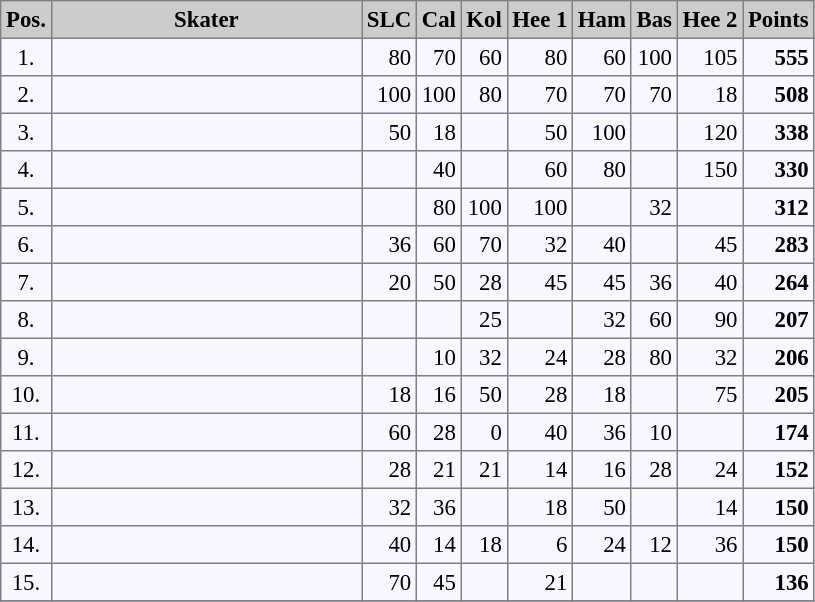<table bgcolor="#f7f8ff" cellpadding="3" cellspacing="0" border="1" style="font-size: 95%; border: gray solid 1px; border-collapse: collapse;">
<tr bgcolor="#CCCCCC">
<td align="center" width="10"><strong>Pos.</strong></td>
<td align="center" width="200"><strong>Skater</strong></td>
<td align="center" width="20"><strong>SLC</strong></td>
<td align="center" width="20"><strong>Cal</strong></td>
<td align="center" width="20"><strong>Kol</strong></td>
<td align="center" width="20"><strong>Hee 1</strong></td>
<td align="center" width="20"><strong>Ham</strong></td>
<td align="center" width="20"><strong>Bas</strong></td>
<td align="center" width="20"><strong>Hee 2</strong></td>
<td align="center" width="20"><strong>Points</strong></td>
</tr>
<tr align="left">
<td align="center">1.</td>
<td></td>
<td align="right">80</td>
<td align="right">70</td>
<td align="right">60</td>
<td align="right">80</td>
<td align="right">60</td>
<td align="right">100</td>
<td align="right">105</td>
<td align="right"><strong>555</strong></td>
</tr>
<tr align="left">
<td align="center">2.</td>
<td></td>
<td align="right">100</td>
<td align="right">100</td>
<td align="right">80</td>
<td align="right">70</td>
<td align="right">70</td>
<td align="right">70</td>
<td align="right">18</td>
<td align="right"><strong>508</strong></td>
</tr>
<tr align="left">
<td align="center">3.</td>
<td></td>
<td align="right">50</td>
<td align="right">18</td>
<td align="right"></td>
<td align="right">50</td>
<td align="right">100</td>
<td align="right"></td>
<td align="right">120</td>
<td align="right"><strong>338</strong></td>
</tr>
<tr align="left">
<td align="center">4.</td>
<td></td>
<td align="right"></td>
<td align="right">40</td>
<td align="right"></td>
<td align="right">60</td>
<td align="right">80</td>
<td align="right"></td>
<td align="right">150</td>
<td align="right"><strong>330</strong></td>
</tr>
<tr align="left">
<td align="center">5.</td>
<td></td>
<td align="right"></td>
<td align="right">80</td>
<td align="right">100</td>
<td align="right">100</td>
<td align="right"></td>
<td align="right">32</td>
<td align="right"></td>
<td align="right"><strong>312</strong></td>
</tr>
<tr align="left">
<td align="center">6.</td>
<td></td>
<td align="right">36</td>
<td align="right">60</td>
<td align="right">70</td>
<td align="right">32</td>
<td align="right">40</td>
<td align="right"></td>
<td align="right">45</td>
<td align="right"><strong>283</strong></td>
</tr>
<tr align="left">
<td align="center">7.</td>
<td></td>
<td align="right">20</td>
<td align="right">50</td>
<td align="right">28</td>
<td align="right">45</td>
<td align="right">45</td>
<td align="right">36</td>
<td align="right">40</td>
<td align="right"><strong>264</strong></td>
</tr>
<tr align="left">
<td align="center">8.</td>
<td></td>
<td align="right"></td>
<td align="right"></td>
<td align="right">25</td>
<td align="right"></td>
<td align="right">32</td>
<td align="right">60</td>
<td align="right">90</td>
<td align="right"><strong>207</strong></td>
</tr>
<tr align="left">
<td align="center">9.</td>
<td></td>
<td align="right"></td>
<td align="right">10</td>
<td align="right">32</td>
<td align="right">24</td>
<td align="right">28</td>
<td align="right">80</td>
<td align="right">32</td>
<td align="right"><strong>206</strong></td>
</tr>
<tr align="left">
<td align="center">10.</td>
<td></td>
<td align="right">18</td>
<td align="right">16</td>
<td align="right">50</td>
<td align="right">28</td>
<td align="right">18</td>
<td align="right"></td>
<td align="right">75</td>
<td align="right"><strong>205</strong></td>
</tr>
<tr align="left">
<td align="center">11.</td>
<td></td>
<td align="right">60</td>
<td align="right">28</td>
<td align="right">0</td>
<td align="right">40</td>
<td align="right">36</td>
<td align="right">10</td>
<td align="right"></td>
<td align="right"><strong>174</strong></td>
</tr>
<tr align="left">
<td align="center">12.</td>
<td></td>
<td align="right">28</td>
<td align="right">21</td>
<td align="right">21</td>
<td align="right">14</td>
<td align="right">16</td>
<td align="right">28</td>
<td align="right">24</td>
<td align="right"><strong>152</strong></td>
</tr>
<tr align="left">
<td align="center">13.</td>
<td></td>
<td align="right">32</td>
<td align="right">36</td>
<td align="right"></td>
<td align="right">18</td>
<td align="right">50</td>
<td align="right"></td>
<td align="right">14</td>
<td align="right"><strong>150</strong></td>
</tr>
<tr align="left">
<td align="center">14.</td>
<td></td>
<td align="right">40</td>
<td align="right">14</td>
<td align="right">18</td>
<td align="right">6</td>
<td align="right">24</td>
<td align="right">12</td>
<td align="right">36</td>
<td align="right"><strong>150</strong></td>
</tr>
<tr align="left">
<td align="center">15.</td>
<td></td>
<td align="right">70</td>
<td align="right">45</td>
<td align="right"></td>
<td align="right">21</td>
<td align="right"></td>
<td align="right"></td>
<td align="right"></td>
<td align="right"><strong>136</strong><br></td>
</tr>
<tr>
</tr>
</table>
